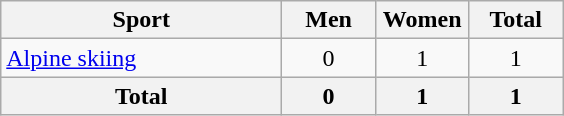<table class="wikitable sortable" style="text-align:center">
<tr>
<th width=180>Sport</th>
<th width=55>Men</th>
<th width=55>Women</th>
<th width=55>Total</th>
</tr>
<tr>
<td align=left><a href='#'>Alpine skiing</a></td>
<td>0</td>
<td>1</td>
<td>1</td>
</tr>
<tr>
<th>Total</th>
<th>0</th>
<th>1</th>
<th>1</th>
</tr>
</table>
